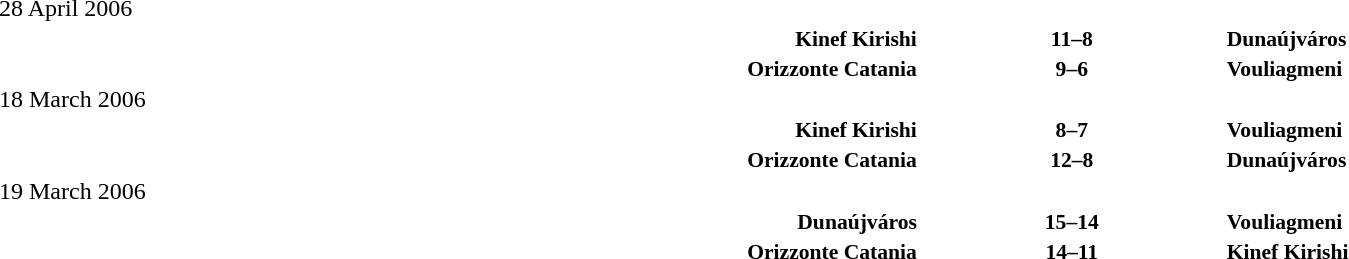<table width=100% cellspacing=1>
<tr>
<th></th>
<th></th>
<th></th>
</tr>
<tr>
<td>28 April 2006</td>
</tr>
<tr style=font-size:90%>
<td align=right><strong>Kinef Kirishi</strong></td>
<td align=center><strong>11–8</strong></td>
<td><strong>Dunaújváros</strong></td>
</tr>
<tr style=font-size:90%>
<td align=right><strong>Orizzonte Catania</strong></td>
<td align=center><strong>9–6</strong></td>
<td><strong>Vouliagmeni</strong></td>
</tr>
<tr>
<td>18 March 2006</td>
</tr>
<tr style=font-size:90%>
<td align=right><strong>Kinef Kirishi</strong></td>
<td align=center><strong>8–7</strong></td>
<td><strong>Vouliagmeni</strong></td>
</tr>
<tr style=font-size:90%>
<td align=right><strong>Orizzonte Catania</strong></td>
<td align=center><strong>12–8</strong></td>
<td><strong>Dunaújváros</strong></td>
</tr>
<tr>
<td>19 March 2006</td>
</tr>
<tr style=font-size:90%>
<td align=right><strong>Dunaújváros</strong></td>
<td align=center><strong>15–14</strong></td>
<td><strong>Vouliagmeni</strong></td>
</tr>
<tr style=font-size:90%>
<td align=right><strong>Orizzonte Catania</strong></td>
<td align=center><strong>14–11</strong></td>
<td><strong>Kinef Kirishi</strong></td>
</tr>
</table>
